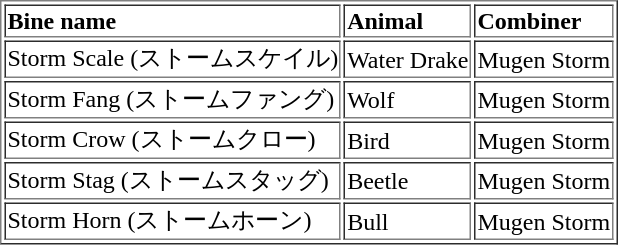<table border=1>
<tr>
<td><strong>Bine name</strong></td>
<td><strong>Animal</strong></td>
<td><strong>Combiner</strong></td>
</tr>
<tr>
<td>Storm Scale (ストームスケイル)</td>
<td>Water Drake</td>
<td>Mugen Storm</td>
</tr>
<tr>
<td>Storm Fang (ストームファング)</td>
<td>Wolf</td>
<td>Mugen Storm</td>
</tr>
<tr>
<td>Storm Crow (ストームクロー)</td>
<td>Bird</td>
<td>Mugen Storm</td>
</tr>
<tr>
<td>Storm Stag (ストームスタッグ)</td>
<td>Beetle</td>
<td>Mugen Storm</td>
</tr>
<tr>
<td>Storm Horn (ストームホーン)</td>
<td>Bull</td>
<td>Mugen Storm</td>
</tr>
</table>
